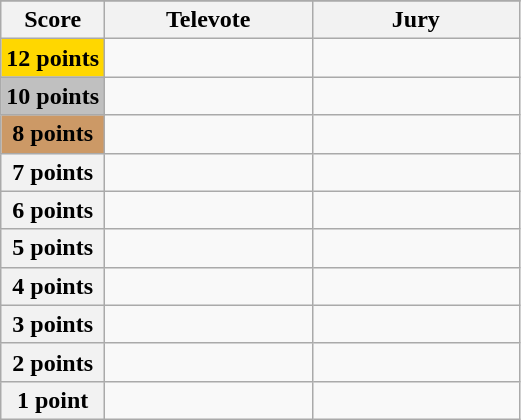<table class="wikitable">
<tr>
</tr>
<tr>
<th scope="col" width="20%">Score</th>
<th scope="col" width="40%">Televote</th>
<th scope="col" width="40%">Jury</th>
</tr>
<tr>
<th scope="row" style="background:gold">12 points</th>
<td></td>
<td></td>
</tr>
<tr>
<th scope="row" style="background:silver">10 points</th>
<td></td>
<td></td>
</tr>
<tr>
<th scope="row" style="background:#CC9966">8 points</th>
<td></td>
<td></td>
</tr>
<tr>
<th scope="row">7 points</th>
<td></td>
<td></td>
</tr>
<tr>
<th scope="row">6 points</th>
<td></td>
<td></td>
</tr>
<tr>
<th scope="row">5 points</th>
<td></td>
<td></td>
</tr>
<tr>
<th scope="row">4 points</th>
<td></td>
<td></td>
</tr>
<tr>
<th scope="row">3 points</th>
<td></td>
<td></td>
</tr>
<tr>
<th scope="row">2 points</th>
<td></td>
<td></td>
</tr>
<tr>
<th scope="row">1 point</th>
<td></td>
<td></td>
</tr>
</table>
